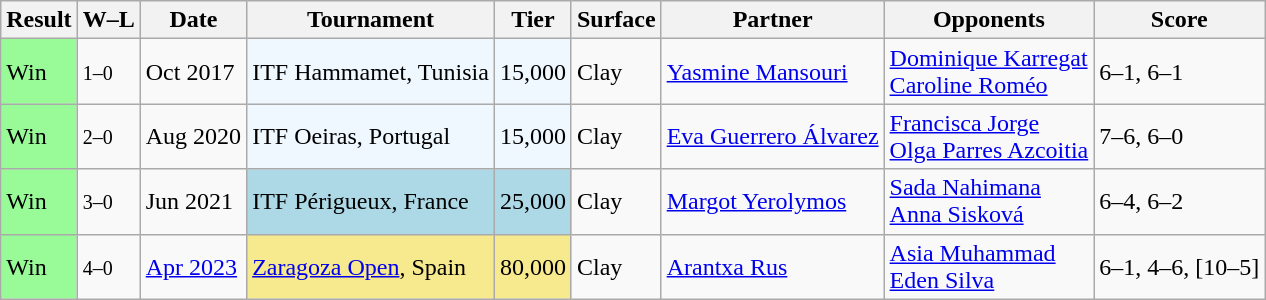<table class="sortable wikitable">
<tr>
<th>Result</th>
<th class="unsortable">W–L</th>
<th>Date</th>
<th>Tournament</th>
<th>Tier</th>
<th>Surface</th>
<th>Partner</th>
<th>Opponents</th>
<th class="unsortable">Score</th>
</tr>
<tr>
<td bgcolor="98FB98">Win</td>
<td><small>1–0</small></td>
<td>Oct 2017</td>
<td bgcolor="f0f8ff">ITF Hammamet, Tunisia</td>
<td bgcolor="f0f8ff">15,000</td>
<td>Clay</td>
<td> <a href='#'>Yasmine Mansouri</a></td>
<td> <a href='#'>Dominique Karregat</a> <br>  <a href='#'>Caroline Roméo</a></td>
<td>6–1, 6–1</td>
</tr>
<tr>
<td bgcolor="98FB98">Win</td>
<td><small>2–0</small></td>
<td>Aug 2020</td>
<td bgcolor="f0f8ff">ITF Oeiras, Portugal</td>
<td bgcolor="f0f8ff">15,000</td>
<td>Clay</td>
<td> <a href='#'>Eva Guerrero Álvarez</a></td>
<td> <a href='#'>Francisca Jorge</a> <br>  <a href='#'>Olga Parres Azcoitia</a></td>
<td>7–6, 6–0</td>
</tr>
<tr>
<td bgcolor=98FB98>Win</td>
<td><small>3–0</small></td>
<td>Jun 2021</td>
<td style="background:lightblue;">ITF Périgueux, France</td>
<td style="background:lightblue;">25,000</td>
<td>Clay</td>
<td> <a href='#'>Margot Yerolymos</a></td>
<td> <a href='#'>Sada Nahimana</a> <br>  <a href='#'>Anna Sisková</a></td>
<td>6–4, 6–2</td>
</tr>
<tr>
<td bgcolor=98FB98>Win</td>
<td><small>4–0</small></td>
<td><a href='#'>Apr 2023</a></td>
<td style="background:#f7e98e;"><a href='#'>Zaragoza Open</a>, Spain</td>
<td style="background:#f7e98e;">80,000</td>
<td>Clay</td>
<td> <a href='#'>Arantxa Rus</a></td>
<td> <a href='#'>Asia Muhammad</a> <br>  <a href='#'>Eden Silva</a></td>
<td>6–1, 4–6, [10–5]</td>
</tr>
</table>
